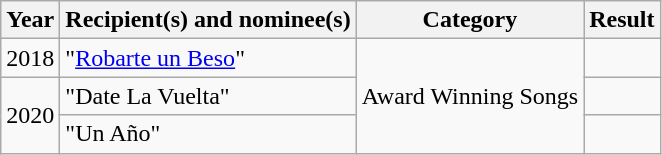<table class="wikitable sortable plainrowheaders" style="width: auto;">
<tr>
<th scope="col">Year</th>
<th scope="col">Recipient(s) and nominee(s)</th>
<th scope="col">Category</th>
<th scope="col">Result</th>
</tr>
<tr>
<td style="text-align:center;">2018</td>
<td>"<a href='#'>Robarte un Beso</a>"</td>
<td rowspan="3">Award Winning Songs</td>
<td></td>
</tr>
<tr>
<td rowspan="2">2020</td>
<td>"Date La Vuelta"</td>
<td></td>
</tr>
<tr>
<td>"Un Año"</td>
<td></td>
</tr>
</table>
